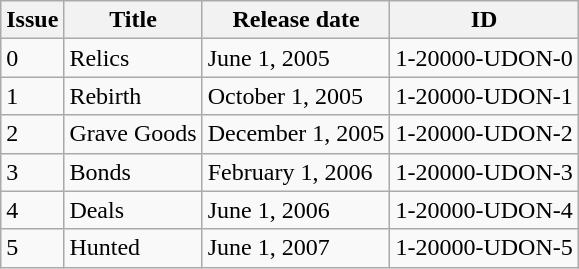<table class="wikitable">
<tr>
<th>Issue</th>
<th>Title</th>
<th>Release date</th>
<th>ID</th>
</tr>
<tr>
<td>0</td>
<td>Relics</td>
<td>June 1, 2005</td>
<td>1-20000-UDON-0</td>
</tr>
<tr>
<td>1</td>
<td>Rebirth</td>
<td>October 1, 2005</td>
<td>1-20000-UDON-1</td>
</tr>
<tr>
<td>2</td>
<td>Grave Goods</td>
<td>December 1, 2005</td>
<td>1-20000-UDON-2</td>
</tr>
<tr>
<td>3</td>
<td>Bonds</td>
<td>February 1, 2006</td>
<td>1-20000-UDON-3</td>
</tr>
<tr>
<td>4</td>
<td>Deals</td>
<td>June 1, 2006</td>
<td>1-20000-UDON-4</td>
</tr>
<tr>
<td>5</td>
<td>Hunted</td>
<td>June 1, 2007</td>
<td>1-20000-UDON-5</td>
</tr>
</table>
